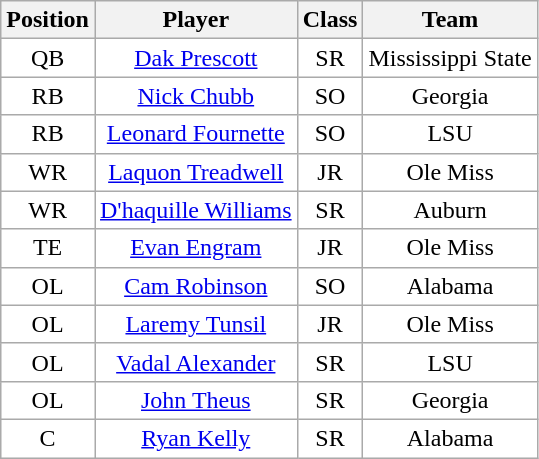<table class="wikitable sortable">
<tr>
<th>Position</th>
<th>Player</th>
<th>Class</th>
<th>Team</th>
</tr>
<tr style="text-align:center;">
<td style="background:white">QB</td>
<td style="background:white"><a href='#'>Dak Prescott</a></td>
<td style="background:white">SR</td>
<td style="background:white">Mississippi State</td>
</tr>
<tr style="text-align:center;">
<td style="background:white">RB</td>
<td style="background:white"><a href='#'>Nick Chubb</a></td>
<td style="background:white">SO</td>
<td style="background:white">Georgia</td>
</tr>
<tr style="text-align:center;">
<td style="background:white">RB</td>
<td style="background:white"><a href='#'>Leonard Fournette</a></td>
<td style="background:white">SO</td>
<td style="background:white">LSU</td>
</tr>
<tr style="text-align:center;">
<td style="background:white">WR</td>
<td style="background:white"><a href='#'>Laquon Treadwell</a></td>
<td style="background:white">JR</td>
<td style="background:white">Ole Miss</td>
</tr>
<tr style="text-align:center;">
<td style="background:white">WR</td>
<td style="background:white"><a href='#'>D'haquille Williams</a></td>
<td style="background:white">SR</td>
<td style="background:white">Auburn</td>
</tr>
<tr style="text-align:center;">
<td style="background:white">TE</td>
<td style="background:white"><a href='#'>Evan Engram</a></td>
<td style="background:white">JR</td>
<td style="background:white">Ole Miss</td>
</tr>
<tr style="text-align:center;">
<td style="background:white">OL</td>
<td style="background:white"><a href='#'>Cam Robinson</a></td>
<td style="background:white">SO</td>
<td style="background:white">Alabama</td>
</tr>
<tr style="text-align:center;">
<td style="background:white">OL</td>
<td style="background:white"><a href='#'>Laremy Tunsil</a></td>
<td style="background:white">JR</td>
<td style="background:white">Ole Miss</td>
</tr>
<tr style="text-align:center;">
<td style="background:white">OL</td>
<td style="background:white"><a href='#'>Vadal Alexander</a></td>
<td style="background:white">SR</td>
<td style="background:white">LSU</td>
</tr>
<tr style="text-align:center;">
<td style="background:white">OL</td>
<td style="background:white"><a href='#'>John Theus</a></td>
<td style="background:white">SR</td>
<td style="background:white">Georgia</td>
</tr>
<tr style="text-align:center;">
<td style="background:white">C</td>
<td style="background:white"><a href='#'>Ryan Kelly</a></td>
<td style="background:white">SR</td>
<td style="background:white">Alabama</td>
</tr>
</table>
